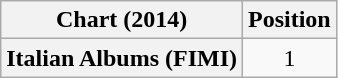<table class="wikitable sortable plainrowheaders" style="text-align:center">
<tr>
<th scope="col">Chart (2014)</th>
<th scope="col">Position</th>
</tr>
<tr>
<th scope="row">Italian Albums (FIMI)</th>
<td>1</td>
</tr>
</table>
